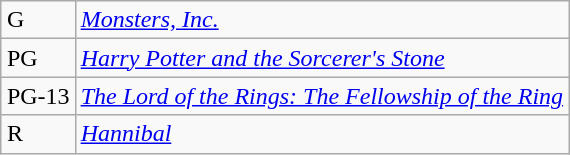<table class="wikitable sortable" style="margin:auto; margin:auto;">
<tr>
<td>G</td>
<td><em><a href='#'>Monsters, Inc.</a></em></td>
</tr>
<tr>
<td>PG</td>
<td><em><a href='#'>Harry Potter and the Sorcerer's Stone</a></em></td>
</tr>
<tr>
<td>PG-13</td>
<td><em><a href='#'>The Lord of the Rings: The Fellowship of the Ring</a></em></td>
</tr>
<tr>
<td>R</td>
<td><em><a href='#'>Hannibal</a></em></td>
</tr>
</table>
